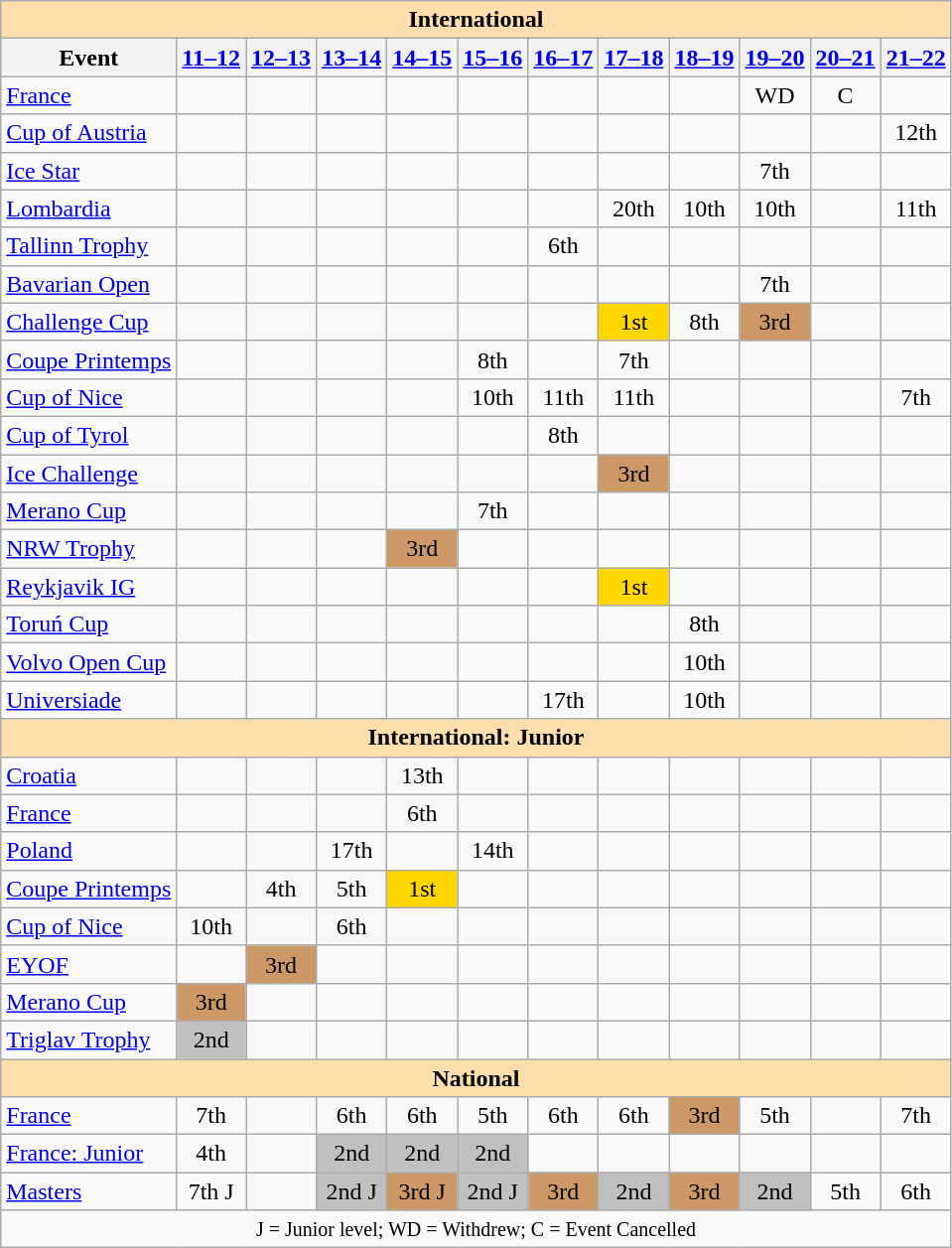<table class="wikitable" style="text-align:center">
<tr>
<th colspan="12" style="background-color: #ffdead; " align="center">International</th>
</tr>
<tr>
<th>Event</th>
<th><a href='#'>11–12</a></th>
<th><a href='#'>12–13</a></th>
<th><a href='#'>13–14</a></th>
<th><a href='#'>14–15</a></th>
<th><a href='#'>15–16</a></th>
<th><a href='#'>16–17</a></th>
<th><a href='#'>17–18</a></th>
<th><a href='#'>18–19</a></th>
<th><a href='#'>19–20</a></th>
<th><a href='#'>20–21</a></th>
<th><a href='#'>21–22</a></th>
</tr>
<tr>
<td align=left> <a href='#'>France</a></td>
<td></td>
<td></td>
<td></td>
<td></td>
<td></td>
<td></td>
<td></td>
<td></td>
<td>WD</td>
<td>C</td>
<td></td>
</tr>
<tr>
<td align=left> <a href='#'>Cup of Austria</a></td>
<td></td>
<td></td>
<td></td>
<td></td>
<td></td>
<td></td>
<td></td>
<td></td>
<td></td>
<td></td>
<td>12th</td>
</tr>
<tr>
<td align=left> <a href='#'>Ice Star</a></td>
<td></td>
<td></td>
<td></td>
<td></td>
<td></td>
<td></td>
<td></td>
<td></td>
<td>7th</td>
<td></td>
<td></td>
</tr>
<tr>
<td align=left> <a href='#'>Lombardia</a></td>
<td></td>
<td></td>
<td></td>
<td></td>
<td></td>
<td></td>
<td>20th</td>
<td>10th</td>
<td>10th</td>
<td></td>
<td>11th</td>
</tr>
<tr>
<td align=left> <a href='#'>Tallinn Trophy</a></td>
<td></td>
<td></td>
<td></td>
<td></td>
<td></td>
<td>6th</td>
<td></td>
<td></td>
<td></td>
<td></td>
<td></td>
</tr>
<tr>
<td align="left"><a href='#'>Bavarian Open</a></td>
<td></td>
<td></td>
<td></td>
<td></td>
<td></td>
<td></td>
<td></td>
<td></td>
<td>7th</td>
<td></td>
<td></td>
</tr>
<tr>
<td align="left"><a href='#'>Challenge Cup</a></td>
<td></td>
<td></td>
<td></td>
<td></td>
<td></td>
<td></td>
<td bgcolor="gold">1st</td>
<td>8th</td>
<td bgcolor="cc9966">3rd</td>
<td></td>
<td></td>
</tr>
<tr>
<td align="left"><a href='#'>Coupe Printemps</a></td>
<td></td>
<td></td>
<td></td>
<td></td>
<td>8th</td>
<td></td>
<td>7th</td>
<td></td>
<td></td>
<td></td>
<td></td>
</tr>
<tr>
<td align="left"><a href='#'>Cup of Nice</a></td>
<td></td>
<td></td>
<td></td>
<td></td>
<td>10th</td>
<td>11th</td>
<td>11th</td>
<td></td>
<td></td>
<td></td>
<td>7th</td>
</tr>
<tr>
<td align="left"><a href='#'>Cup of Tyrol</a></td>
<td></td>
<td></td>
<td></td>
<td></td>
<td></td>
<td>8th</td>
<td></td>
<td></td>
<td></td>
<td></td>
<td></td>
</tr>
<tr>
<td align="left"><a href='#'>Ice Challenge</a></td>
<td></td>
<td></td>
<td></td>
<td></td>
<td></td>
<td></td>
<td bgcolor="cc9966">3rd</td>
<td></td>
<td></td>
<td></td>
<td></td>
</tr>
<tr>
<td align="left"><a href='#'>Merano Cup</a></td>
<td></td>
<td></td>
<td></td>
<td></td>
<td>7th</td>
<td></td>
<td></td>
<td></td>
<td></td>
<td></td>
<td></td>
</tr>
<tr>
<td align="left"><a href='#'>NRW Trophy</a></td>
<td></td>
<td></td>
<td></td>
<td bgcolor="cc9966">3rd</td>
<td></td>
<td></td>
<td></td>
<td></td>
<td></td>
<td></td>
<td></td>
</tr>
<tr>
<td align="left"><a href='#'>Reykjavik IG</a></td>
<td></td>
<td></td>
<td></td>
<td></td>
<td></td>
<td></td>
<td bgcolor="gold">1st</td>
<td></td>
<td></td>
<td></td>
<td></td>
</tr>
<tr>
<td align="left"><a href='#'>Toruń Cup</a></td>
<td></td>
<td></td>
<td></td>
<td></td>
<td></td>
<td></td>
<td></td>
<td>8th</td>
<td></td>
<td></td>
<td></td>
</tr>
<tr>
<td align="left"><a href='#'>Volvo Open Cup</a></td>
<td></td>
<td></td>
<td></td>
<td></td>
<td></td>
<td></td>
<td></td>
<td>10th</td>
<td></td>
<td></td>
<td></td>
</tr>
<tr>
<td align="left"><a href='#'>Universiade</a></td>
<td></td>
<td></td>
<td></td>
<td></td>
<td></td>
<td>17th</td>
<td></td>
<td>10th</td>
<td></td>
<td></td>
<td></td>
</tr>
<tr>
<th colspan="12" style="background-color: #ffdead; " align="center">International: Junior</th>
</tr>
<tr>
<td align="left"> <a href='#'>Croatia</a></td>
<td></td>
<td></td>
<td></td>
<td>13th</td>
<td></td>
<td></td>
<td></td>
<td></td>
<td></td>
<td></td>
<td></td>
</tr>
<tr>
<td align="left"> <a href='#'>France</a></td>
<td></td>
<td></td>
<td></td>
<td>6th</td>
<td></td>
<td></td>
<td></td>
<td></td>
<td></td>
<td></td>
<td></td>
</tr>
<tr>
<td align="left"> <a href='#'>Poland</a></td>
<td></td>
<td></td>
<td>17th</td>
<td></td>
<td>14th</td>
<td></td>
<td></td>
<td></td>
<td></td>
<td></td>
<td></td>
</tr>
<tr>
<td align="left"><a href='#'>Coupe Printemps</a></td>
<td></td>
<td>4th</td>
<td>5th</td>
<td bgcolor="gold">1st</td>
<td></td>
<td></td>
<td></td>
<td></td>
<td></td>
<td></td>
<td></td>
</tr>
<tr>
<td align="left"><a href='#'>Cup of Nice</a></td>
<td>10th</td>
<td></td>
<td>6th</td>
<td></td>
<td></td>
<td></td>
<td></td>
<td></td>
<td></td>
<td></td>
<td></td>
</tr>
<tr>
<td align="left"><a href='#'>EYOF</a></td>
<td></td>
<td bgcolor="cc9966">3rd</td>
<td></td>
<td></td>
<td></td>
<td></td>
<td></td>
<td></td>
<td></td>
<td></td>
<td></td>
</tr>
<tr>
<td align="left"><a href='#'>Merano Cup</a></td>
<td bgcolor="cc9966">3rd</td>
<td></td>
<td></td>
<td></td>
<td></td>
<td></td>
<td></td>
<td></td>
<td></td>
<td></td>
<td></td>
</tr>
<tr>
<td align="left"><a href='#'>Triglav Trophy</a></td>
<td bgcolor="silver">2nd</td>
<td></td>
<td></td>
<td></td>
<td></td>
<td></td>
<td></td>
<td></td>
<td></td>
<td></td>
<td></td>
</tr>
<tr>
<th colspan="12" style="background-color: #ffdead; " align="center">National</th>
</tr>
<tr>
<td align="left"><a href='#'>France</a></td>
<td>7th</td>
<td></td>
<td>6th</td>
<td>6th</td>
<td>5th</td>
<td>6th</td>
<td>6th</td>
<td bgcolor="cc9966">3rd</td>
<td>5th</td>
<td></td>
<td>7th</td>
</tr>
<tr>
<td align="left"><a href='#'>France: Junior</a></td>
<td>4th</td>
<td></td>
<td bgcolor="silver">2nd</td>
<td bgcolor="silver">2nd</td>
<td bgcolor="silver">2nd</td>
<td></td>
<td></td>
<td></td>
<td></td>
<td></td>
<td></td>
</tr>
<tr>
<td align="left"><a href='#'>Masters</a></td>
<td>7th J</td>
<td></td>
<td bgcolor="silver">2nd J</td>
<td bgcolor="cc9966">3rd J</td>
<td bgcolor="silver">2nd J</td>
<td bgcolor="cc9966">3rd</td>
<td bgcolor="silver">2nd</td>
<td bgcolor="cc9966">3rd</td>
<td bgcolor="silver">2nd</td>
<td>5th</td>
<td>6th</td>
</tr>
<tr>
<td colspan="12" align="center"><small> J = Junior level; WD = Withdrew; C = Event Cancelled</small></td>
</tr>
</table>
